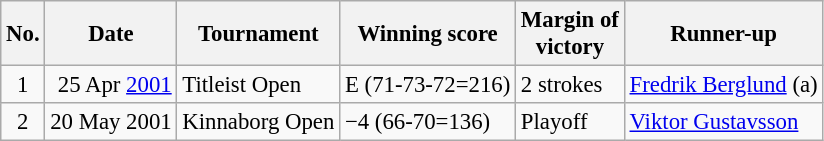<table class="wikitable" style="font-size:95%;">
<tr>
<th>No.</th>
<th>Date</th>
<th>Tournament</th>
<th>Winning score</th>
<th>Margin of<br>victory</th>
<th>Runner-up</th>
</tr>
<tr>
<td align=center>1</td>
<td align=right>25 Apr <a href='#'>2001</a></td>
<td>Titleist Open</td>
<td>E (71-73-72=216)</td>
<td>2 strokes</td>
<td> <a href='#'>Fredrik Berglund</a> (a)</td>
</tr>
<tr>
<td align=center>2</td>
<td align=right>20 May 2001</td>
<td>Kinnaborg Open</td>
<td>−4 (66-70=136)</td>
<td>Playoff</td>
<td> <a href='#'>Viktor Gustavsson</a></td>
</tr>
</table>
